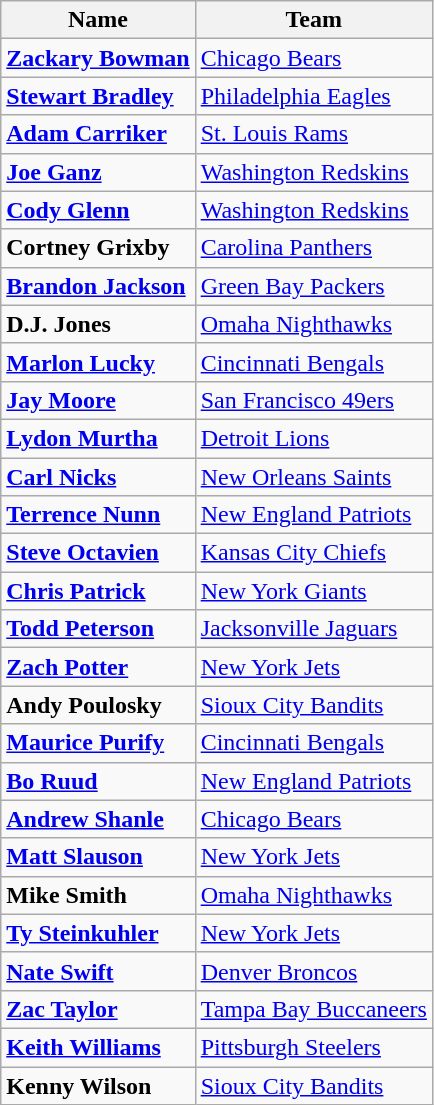<table class="wikitable">
<tr>
<th>Name</th>
<th>Team</th>
</tr>
<tr>
<td><strong><a href='#'>Zackary Bowman</a></strong></td>
<td><a href='#'>Chicago Bears</a></td>
</tr>
<tr>
<td><strong><a href='#'>Stewart Bradley</a></strong></td>
<td><a href='#'>Philadelphia Eagles</a></td>
</tr>
<tr>
<td><strong><a href='#'>Adam Carriker</a></strong></td>
<td><a href='#'>St. Louis Rams</a></td>
</tr>
<tr>
<td><strong><a href='#'>Joe Ganz</a></strong></td>
<td><a href='#'>Washington Redskins</a></td>
</tr>
<tr>
<td><strong><a href='#'>Cody Glenn</a></strong></td>
<td><a href='#'>Washington Redskins</a></td>
</tr>
<tr>
<td><strong>Cortney Grixby</strong></td>
<td><a href='#'>Carolina Panthers</a></td>
</tr>
<tr>
<td><strong><a href='#'>Brandon Jackson</a></strong></td>
<td><a href='#'>Green Bay Packers</a></td>
</tr>
<tr>
<td><strong>D.J. Jones</strong></td>
<td><a href='#'>Omaha Nighthawks</a></td>
</tr>
<tr>
<td><strong><a href='#'>Marlon Lucky</a></strong></td>
<td><a href='#'>Cincinnati Bengals</a></td>
</tr>
<tr>
<td><strong><a href='#'>Jay Moore</a></strong></td>
<td><a href='#'>San Francisco 49ers</a></td>
</tr>
<tr>
<td><strong><a href='#'>Lydon Murtha</a></strong></td>
<td><a href='#'>Detroit Lions</a></td>
</tr>
<tr>
<td><strong><a href='#'>Carl Nicks</a></strong></td>
<td><a href='#'>New Orleans Saints</a></td>
</tr>
<tr>
<td><strong><a href='#'>Terrence Nunn</a></strong></td>
<td><a href='#'>New England Patriots</a></td>
</tr>
<tr>
<td><strong><a href='#'>Steve Octavien</a></strong></td>
<td><a href='#'>Kansas City Chiefs</a></td>
</tr>
<tr>
<td><strong><a href='#'>Chris Patrick</a></strong></td>
<td><a href='#'>New York Giants</a></td>
</tr>
<tr>
<td><strong><a href='#'>Todd Peterson</a></strong></td>
<td><a href='#'>Jacksonville Jaguars</a></td>
</tr>
<tr>
<td><strong><a href='#'>Zach Potter</a></strong></td>
<td><a href='#'>New York Jets</a></td>
</tr>
<tr>
<td><strong>Andy Poulosky</strong></td>
<td><a href='#'>Sioux City Bandits</a></td>
</tr>
<tr>
<td><strong><a href='#'>Maurice Purify</a></strong></td>
<td><a href='#'>Cincinnati Bengals</a></td>
</tr>
<tr>
<td><strong><a href='#'>Bo Ruud</a></strong></td>
<td><a href='#'>New England Patriots</a></td>
</tr>
<tr>
<td><strong><a href='#'>Andrew Shanle</a></strong></td>
<td><a href='#'>Chicago Bears</a></td>
</tr>
<tr>
<td><strong><a href='#'>Matt Slauson</a></strong></td>
<td><a href='#'>New York Jets</a></td>
</tr>
<tr>
<td><strong>Mike Smith</strong></td>
<td><a href='#'>Omaha Nighthawks</a></td>
</tr>
<tr>
<td><strong><a href='#'>Ty Steinkuhler</a></strong></td>
<td><a href='#'>New York Jets</a></td>
</tr>
<tr>
<td><strong><a href='#'>Nate Swift</a></strong></td>
<td><a href='#'>Denver Broncos</a></td>
</tr>
<tr>
<td><strong><a href='#'>Zac Taylor</a></strong></td>
<td><a href='#'>Tampa Bay Buccaneers</a></td>
</tr>
<tr>
<td><strong><a href='#'>Keith Williams</a></strong></td>
<td><a href='#'>Pittsburgh Steelers</a></td>
</tr>
<tr>
<td><strong>Kenny Wilson</strong></td>
<td><a href='#'>Sioux City Bandits</a></td>
</tr>
</table>
